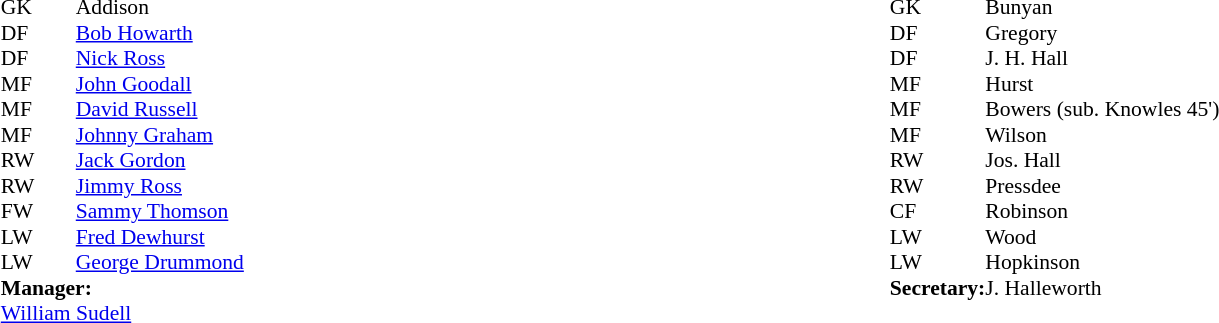<table width="100%">
<tr>
<td valign="top" width="40%"><br><table style="font-size: 90%" cellspacing="0" cellpadding="0" align="center">
<tr>
<td colspan="4"></td>
</tr>
<tr>
<th width=25></th>
<th width=25></th>
</tr>
<tr>
<td>GK</td>
<td></td>
<td>Addison</td>
</tr>
<tr>
<td>DF</td>
<td></td>
<td><a href='#'>Bob Howarth</a></td>
</tr>
<tr>
<td>DF</td>
<td></td>
<td><a href='#'>Nick Ross</a></td>
</tr>
<tr>
<td>MF</td>
<td></td>
<td><a href='#'>John Goodall</a></td>
</tr>
<tr>
<td>MF</td>
<td></td>
<td><a href='#'>David Russell</a></td>
</tr>
<tr>
<td>MF</td>
<td></td>
<td><a href='#'>Johnny Graham</a></td>
</tr>
<tr>
<td>RW</td>
<td></td>
<td><a href='#'>Jack Gordon</a></td>
</tr>
<tr>
<td>RW</td>
<td></td>
<td><a href='#'>Jimmy Ross</a></td>
</tr>
<tr>
<td>FW</td>
<td></td>
<td><a href='#'>Sammy Thomson</a></td>
</tr>
<tr>
<td>LW</td>
<td></td>
<td><a href='#'>Fred Dewhurst</a></td>
</tr>
<tr>
<td>LW</td>
<td></td>
<td><a href='#'>George Drummond</a></td>
</tr>
<tr>
<td colspan=4><strong>Manager:    </strong></td>
</tr>
<tr>
<td colspan="4"><a href='#'>William Sudell</a></td>
<td></td>
</tr>
</table>
</td>
<td valign="top" width="50%"><br><table style="font-size: 90%" cellspacing="0" cellpadding="0" align="center">
<tr>
<td colspan="4"></td>
</tr>
<tr>
<th width="25"></th>
<th width="175"></th>
</tr>
<tr>
<td>GK</td>
<td>Bunyan</td>
<td></td>
</tr>
<tr>
<td>DF</td>
<td>Gregory</td>
<td></td>
</tr>
<tr>
<td>DF</td>
<td>J. H. Hall</td>
<td></td>
</tr>
<tr>
<td>MF</td>
<td>Hurst</td>
<td></td>
</tr>
<tr>
<td>MF</td>
<td>Bowers (sub. Knowles 45')</td>
<td></td>
</tr>
<tr>
<td>MF</td>
<td>Wilson</td>
<td></td>
</tr>
<tr>
<td>RW</td>
<td>Jos. Hall</td>
<td></td>
</tr>
<tr>
<td>RW</td>
<td>Pressdee</td>
<td></td>
</tr>
<tr>
<td>CF</td>
<td>Robinson</td>
<td></td>
</tr>
<tr>
<td>LW</td>
<td>Wood</td>
<td></td>
</tr>
<tr>
<td>LW</td>
<td>Hopkinson</td>
<td></td>
</tr>
<tr>
<td><strong>Secretary:    </strong></td>
<td>J. Halleworth</td>
<td></td>
</tr>
<tr>
</tr>
</table>
</td>
</tr>
</table>
